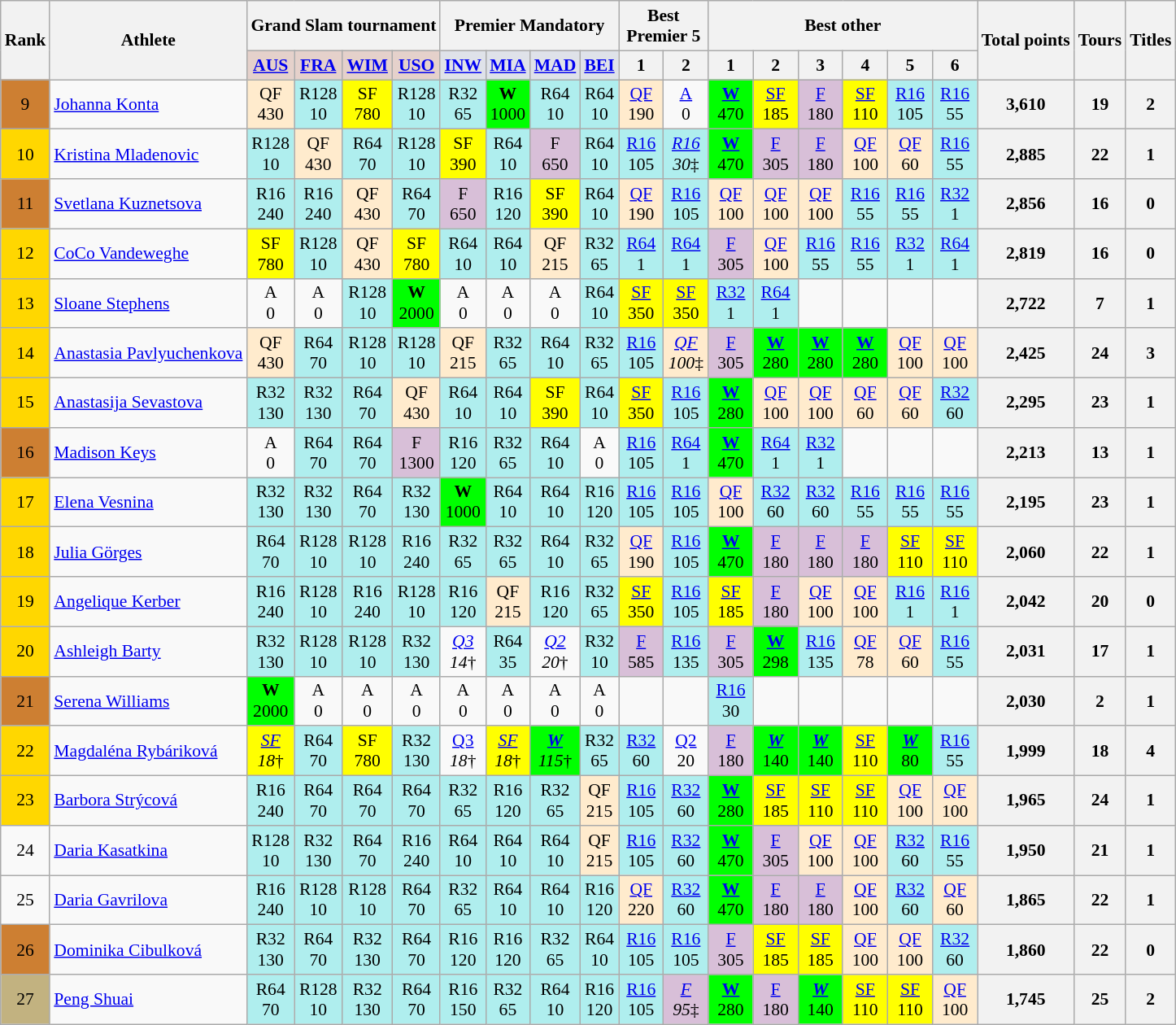<table class=wikitable style=font-size:90%;text-align:center>
<tr>
<th rowspan=2>Rank</th>
<th rowspan=2>Athlete</th>
<th colspan=4>Grand Slam tournament</th>
<th colspan=4>Premier Mandatory</th>
<th colspan=2>Best Premier 5</th>
<th colspan="6">Best other</th>
<th rowspan=2>Total points</th>
<th rowspan=2>Tours</th>
<th rowspan=2>Titles</th>
</tr>
<tr>
<td style="background:#e5d1cb;"><strong><a href='#'>AUS</a></strong></td>
<td style="background:#e5d1cb;"><strong><a href='#'>FRA</a></strong></td>
<td style="background:#e5d1cb;"><strong><a href='#'>WIM</a></strong></td>
<td style="background:#e5d1cb;"><strong><a href='#'>USO</a></strong></td>
<td style="background:#dfe2e9;"><strong><a href='#'>INW</a></strong></td>
<td style="background:#dfe2e9;"><strong><a href='#'>MIA</a></strong></td>
<td style="background:#dfe2e9;"><strong><a href='#'>MAD</a></strong></td>
<td style="background:#dfe2e9;"><strong><a href='#'>BEI</a></strong></td>
<th width=30>1</th>
<th width=30>2</th>
<th width=30>1</th>
<th width=30>2</th>
<th width=30>3</th>
<th width=30>4</th>
<th width=30>5</th>
<th width=30>6</th>
</tr>
<tr>
<td style="background:#cd7f32;">9</td>
<td align=left> <a href='#'>Johanna Konta</a></td>
<td style="background:#ffebcd;">QF<br>430</td>
<td bgcolor=afeeee>R128<br>10</td>
<td style="background:yellow;">SF<br>780</td>
<td bgcolor=afeeee>R128<br>10</td>
<td bgcolor=afeeee>R32<br>65</td>
<td bgcolor=lime><strong>W</strong><br>1000</td>
<td bgcolor=afeeee>R64<br>10</td>
<td bgcolor=afeeee>R64<br>10</td>
<td bgcolor=ffebcd><a href='#'>QF</a><br>190</td>
<td bgcolor=><a href='#'>A</a><br>0</td>
<td bgcolor=lime><a href='#'><strong>W</strong></a><br>470</td>
<td style="background:yellow;"><a href='#'>SF</a><br>185</td>
<td style="background:thistle;"><a href='#'>F</a><br>180</td>
<td style="background:yellow;"><a href='#'>SF</a><br>110</td>
<td bgcolor=afeeee><a href='#'>R16</a><br>105</td>
<td bgcolor=afeeee><a href='#'>R16</a><br>55</td>
<th>3,610</th>
<th>19</th>
<th>2</th>
</tr>
<tr>
<td bgcolor=gold>10</td>
<td align=left> <a href='#'>Kristina Mladenovic</a></td>
<td bgcolor=afeeee>R128<br>10</td>
<td bgcolor=ffebcd>QF<br>430</td>
<td bgcolor=afeeee>R64<br>70</td>
<td bgcolor=afeeee>R128<br>10</td>
<td style="background:yellow;">SF<br>390</td>
<td bgcolor=afeeee>R64<br>10</td>
<td style="background:thistle;">F<br>650</td>
<td bgcolor=afeeee>R64<br>10</td>
<td bgcolor=afeeee><a href='#'>R16</a><br>105</td>
<td bgcolor=afeeee><em><a href='#'>R16</a></em><br><em>30</em>‡</td>
<td bgcolor=lime><strong><a href='#'>W</a></strong><br>470</td>
<td style="background:thistle;"><a href='#'>F</a><br>305</td>
<td style="background:thistle;"><a href='#'>F</a><br>180</td>
<td bgcolor=ffebcd><a href='#'>QF</a><br>100</td>
<td bgcolor=ffebcd><a href='#'>QF</a><br>60</td>
<td bgcolor=afeeee><a href='#'>R16</a><br>55</td>
<th>2,885</th>
<th>22</th>
<th>1</th>
</tr>
<tr>
<td style="background:#cd7f32;">11</td>
<td align=left> <a href='#'>Svetlana Kuznetsova</a></td>
<td style="background:#afeeee;">R16<br>240</td>
<td bgcolor=afeeee>R16<br>240</td>
<td bgcolor=ffebcd>QF<br>430</td>
<td bgcolor=afeeee>R64<br>70</td>
<td style="background:thistle;">F<br>650</td>
<td bgcolor=afeeee>R16<br>120</td>
<td style="background:yellow;">SF<br>390</td>
<td bgcolor=afeeee>R64<br>10</td>
<td bgcolor=ffebcd><a href='#'>QF</a><br>190</td>
<td bgcolor=afeeee><a href='#'>R16</a><br>105</td>
<td style="background:#ffebcd;"><a href='#'>QF</a><br>100</td>
<td style="background:#ffebcd;"><a href='#'>QF</a><br>100</td>
<td bgcolor=ffebcd><a href='#'>QF</a><br>100</td>
<td style="background:#afeeee;"><a href='#'>R16</a><br>55</td>
<td bgcolor=afeeee><a href='#'>R16</a><br>55</td>
<td bgcolor=afeeee><a href='#'>R32</a><br>1</td>
<th>2,856</th>
<th>16</th>
<th>0</th>
</tr>
<tr>
<td bgcolor=gold>12</td>
<td align=left> <a href='#'>CoCo Vandeweghe</a></td>
<td style="background:yellow;">SF<br>780</td>
<td bgcolor=afeeee>R128<br>10</td>
<td bgcolor=ffebcd>QF<br>430</td>
<td style="background:yellow;">SF<br>780</td>
<td bgcolor=afeeee>R64<br>10</td>
<td bgcolor=afeeee>R64<br>10</td>
<td bgcolor=ffebcd>QF<br>215</td>
<td bgcolor=afeeee>R32<br>65</td>
<td bgcolor=afeeee><a href='#'>R64</a><br>1</td>
<td bgcolor=afeeee><a href='#'>R64</a><br>1</td>
<td style="background:thistle;"><a href='#'>F</a><br>305</td>
<td bgcolor=ffebcd><a href='#'>QF</a><br>100</td>
<td style="background:#afeeee;"><a href='#'>R16</a><br>55</td>
<td bgcolor=afeeee><a href='#'>R16</a><br>55</td>
<td bgcolor=afeeee><a href='#'>R32</a><br>1</td>
<td bgcolor=afeeee><a href='#'>R64</a><br>1</td>
<th>2,819</th>
<th>16</th>
<th>0</th>
</tr>
<tr>
<td bgcolor=gold>13</td>
<td align=left> <a href='#'>Sloane Stephens</a></td>
<td>A<br>0</td>
<td>A<br>0</td>
<td bgcolor=afeeee>R128<br>10</td>
<td bgcolor=lime><strong>W</strong><br>2000</td>
<td>A<br>0</td>
<td>A<br>0</td>
<td>A<br>0</td>
<td bgcolor=afeeee>R64<br>10</td>
<td style="background:yellow;"><a href='#'>SF</a><br>350</td>
<td style="background:yellow;"><a href='#'>SF</a><br>350</td>
<td bgcolor=afeeee><a href='#'>R32</a><br>1</td>
<td bgcolor=afeeee><a href='#'>R64</a><br>1</td>
<td></td>
<td></td>
<td></td>
<td></td>
<th>2,722</th>
<th>7</th>
<th>1</th>
</tr>
<tr>
<td bgcolor=gold>14</td>
<td align=left> <a href='#'>Anastasia Pavlyuchenkova</a></td>
<td style="background:#ffebcd;">QF<br>430</td>
<td bgcolor=afeeee>R64<br>70</td>
<td bgcolor=afeeee>R128<br>10</td>
<td bgcolor=afeeee>R128<br>10</td>
<td bgcolor=ffebcd>QF<br>215</td>
<td bgcolor=afeeee>R32<br>65</td>
<td bgcolor=afeeee>R64<br>10</td>
<td bgcolor=afeeee>R32<br>65</td>
<td bgcolor=afeeee><a href='#'>R16</a><br>105</td>
<td bgcolor=ffebcd><em><a href='#'>QF</a></em><br><em>100</em>‡</td>
<td style="background:thistle;"><a href='#'>F</a><br>305</td>
<td bgcolor=lime><strong><a href='#'>W</a></strong><br>280</td>
<td bgcolor=lime><strong><a href='#'>W</a></strong><br>280</td>
<td bgcolor=lime><strong><a href='#'>W</a></strong><br>280</td>
<td style="background:#ffebcd;"><a href='#'>QF</a><br>100</td>
<td bgcolor=ffebcd><a href='#'>QF</a><br>100</td>
<th>2,425</th>
<th>24</th>
<th>3</th>
</tr>
<tr>
<td bgcolor=gold>15</td>
<td align=left> <a href='#'>Anastasija Sevastova</a></td>
<td style="background:#afeeee;">R32<br>130</td>
<td bgcolor=afeeee>R32<br>130</td>
<td bgcolor=afeeee>R64<br>70</td>
<td bgcolor=ffebcd>QF<br>430</td>
<td bgcolor=afeeee>R64<br>10</td>
<td bgcolor=afeeee>R64<br>10</td>
<td style="background:yellow;">SF<br>390</td>
<td bgcolor=afeeee>R64<br>10</td>
<td style="background:yellow;"><a href='#'>SF</a><br>350</td>
<td bgcolor=afeeee><a href='#'>R16</a><br>105</td>
<td bgcolor=lime><a href='#'><strong>W</strong></a><br>280</td>
<td bgcolor=ffebcd><a href='#'>QF</a><br>100</td>
<td bgcolor=ffebcd><a href='#'>QF</a><br>100</td>
<td bgcolor=ffebcd><a href='#'>QF</a><br>60</td>
<td bgcolor=ffebcd><a href='#'>QF</a><br>60</td>
<td bgcolor=afeeee><a href='#'>R32</a><br>60</td>
<th>2,295</th>
<th>23</th>
<th>1</th>
</tr>
<tr>
<td style="background:#cd7f32;">16</td>
<td align=left> <a href='#'>Madison Keys</a></td>
<td>A<br>0</td>
<td bgcolor=afeeee>R64<br>70</td>
<td bgcolor=afeeee>R64<br>70</td>
<td style="background:thistle;">F<br>1300</td>
<td bgcolor=afeeee>R16<br>120</td>
<td bgcolor=afeeee>R32<br>65</td>
<td bgcolor=afeeee>R64<br>10</td>
<td bgcolor=>A<br>0</td>
<td bgcolor=afeeee><a href='#'>R16</a><br>105</td>
<td bgcolor=afeeee><a href='#'>R64</a><br>1</td>
<td bgcolor=lime><a href='#'><strong>W</strong></a><br>470</td>
<td bgcolor=afeeee><a href='#'>R64</a><br>1</td>
<td bgcolor=afeeee><a href='#'>R32</a><br>1</td>
<td></td>
<td></td>
<td></td>
<th>2,213</th>
<th>13</th>
<th>1</th>
</tr>
<tr>
<td bgcolor=gold>17</td>
<td align=left> <a href='#'>Elena Vesnina</a></td>
<td style="background:#afeeee;">R32<br>130</td>
<td bgcolor=afeeee>R32<br>130</td>
<td bgcolor=afeeee>R64<br>70</td>
<td bgcolor=afeeee>R32<br>130</td>
<td bgcolor=lime><strong>W</strong><br>1000</td>
<td bgcolor=afeeee>R64<br>10</td>
<td bgcolor=afeeee>R64<br>10</td>
<td bgcolor=afeeee>R16<br>120</td>
<td bgcolor=afeeee><a href='#'>R16</a><br>105</td>
<td bgcolor=afeeee><a href='#'>R16</a><br>105</td>
<td bgcolor=ffebcd><a href='#'>QF</a><br>100</td>
<td bgcolor=afeeee><a href='#'>R32</a><br>60</td>
<td bgcolor=afeeee><a href='#'>R32</a><br>60</td>
<td bgcolor=afeeee><a href='#'>R16</a><br>55</td>
<td bgcolor=afeeee><a href='#'>R16</a><br>55</td>
<td bgcolor=afeeee><a href='#'>R16</a><br>55</td>
<th>2,195</th>
<th>23</th>
<th>1</th>
</tr>
<tr>
<td bgcolor=gold>18</td>
<td align=left> <a href='#'>Julia Görges</a></td>
<td bgcolor=afeeee>R64<br>70</td>
<td bgcolor=afeeee>R128<br>10</td>
<td bgcolor=afeeee>R128<br>10</td>
<td bgcolor=afeeee>R16<br>240</td>
<td bgcolor=afeeee>R32<br>65</td>
<td bgcolor=afeeee>R32<br>65</td>
<td bgcolor=afeeee>R64<br>10</td>
<td bgcolor=afeeee>R32<br>65</td>
<td bgcolor=ffebcd><a href='#'>QF</a><br>190</td>
<td bgcolor=afeeee><a href='#'>R16</a><br>105</td>
<td bgcolor=lime><strong><a href='#'>W</a></strong><br>470</td>
<td style="background:thistle;"><a href='#'>F</a><br>180</td>
<td style="background:thistle;"><a href='#'>F</a><br>180</td>
<td style="background:thistle;"><a href='#'>F</a><br>180</td>
<td style="background:yellow;"><a href='#'>SF</a><br>110</td>
<td style="background:yellow;"><a href='#'>SF</a><br>110</td>
<th>2,060</th>
<th>22</th>
<th>1</th>
</tr>
<tr>
<td bgcolor=gold>19</td>
<td align=left> <a href='#'>Angelique Kerber</a></td>
<td style="background:#afeeee;">R16<br>240</td>
<td bgcolor=afeeee>R128<br>10</td>
<td bgcolor=afeeee>R16<br>240</td>
<td bgcolor=afeeee>R128<br>10</td>
<td bgcolor=afeeee>R16<br>120</td>
<td bgcolor=ffebcd>QF<br>215</td>
<td bgcolor=afeeee>R16<br>120</td>
<td bgcolor=afeeee>R32<br>65</td>
<td style="background:yellow;"><a href='#'>SF</a><br>350</td>
<td bgcolor=afeeee><a href='#'>R16</a><br>105</td>
<td style="background:yellow;"><a href='#'>SF</a><br>185</td>
<td style="background:thistle;"><a href='#'>F</a><br>180</td>
<td bgcolor=ffebcd><a href='#'>QF</a><br>100</td>
<td bgcolor=ffebcd><a href='#'>QF</a><br>100</td>
<td bgcolor=afeeee><a href='#'>R16</a><br>1</td>
<td bgcolor=afeeee><a href='#'>R16</a><br>1</td>
<th>2,042</th>
<th>20</th>
<th>0</th>
</tr>
<tr>
<td bgcolor=gold>20</td>
<td align=left> <a href='#'>Ashleigh Barty</a></td>
<td bgcolor=afeeee>R32<br>130</td>
<td bgcolor=afeeee>R128<br>10</td>
<td bgcolor=afeeee>R128<br>10</td>
<td bgcolor=afeeee>R32<br>130</td>
<td><em><a href='#'>Q3</a></em><br><em>14</em>†</td>
<td bgcolor=afeeee>R64<br>35</td>
<td><em><a href='#'>Q2</a></em><br><em>20</em>†</td>
<td bgcolor=afeeee>R32<br>10</td>
<td style="background:thistle;"><a href='#'>F</a><br>585</td>
<td bgcolor=afeeee><a href='#'>R16</a><br>135</td>
<td style="background:thistle;"><a href='#'>F</a><br>305</td>
<td bgcolor=lime><a href='#'><strong>W</strong></a><br>298</td>
<td bgcolor=afeeee><a href='#'>R16</a><br>135</td>
<td bgcolor=ffebcd><a href='#'>QF</a><br>78</td>
<td bgcolor=ffebcd><a href='#'>QF</a><br>60</td>
<td bgcolor=afeeee><a href='#'>R16</a><br>55</td>
<th>2,031</th>
<th>17</th>
<th>1</th>
</tr>
<tr>
<td style="background:#cd7f32;">21</td>
<td align=left> <a href='#'>Serena Williams</a></td>
<td bgcolor=lime><strong>W</strong><br>2000</td>
<td>A<br>0</td>
<td>A<br>0</td>
<td>A<br>0</td>
<td>A<br>0</td>
<td>A<br>0</td>
<td>A<br>0</td>
<td>A<br>0</td>
<td></td>
<td></td>
<td style="background:#afeeee;"><a href='#'>R16</a><br>30</td>
<td></td>
<td></td>
<td></td>
<td></td>
<td></td>
<th>2,030</th>
<th>2</th>
<th>1</th>
</tr>
<tr>
<td bgcolor=gold>22</td>
<td align=left> <a href='#'>Magdaléna Rybáriková</a></td>
<td style="background:yellow;"><em><a href='#'>SF</a></em><br><em>18</em>†</td>
<td bgcolor=afeeee>R64<br>70</td>
<td style="background:yellow;">SF<br>780</td>
<td bgcolor=afeeee>R32<br>130</td>
<td><a href='#'>Q3</a><br><em>18</em>†</td>
<td style="background:yellow;"><em><a href='#'>SF</a></em><br><em>18</em>†</td>
<td bgcolor=lime><strong><em><a href='#'>W</a></em></strong><br><em>115</em>†</td>
<td bgcolor=afeeee>R32<br>65</td>
<td bgcolor=afeeee><a href='#'>R32</a><br>60</td>
<td><a href='#'>Q2</a><br>20</td>
<td style="background:thistle;"><a href='#'>F</a><br>180</td>
<td bgcolor=lime><strong><em><a href='#'>W</a></em></strong><br>140</td>
<td bgcolor=lime><strong><em><a href='#'>W</a></em></strong><br>140</td>
<td style="background:yellow;"><a href='#'>SF</a><br>110</td>
<td bgcolor=lime><strong><em><a href='#'>W</a></em></strong><br>80</td>
<td bgcolor=afeeee><a href='#'>R16</a><br>55</td>
<th>1,999</th>
<th>18</th>
<th>4</th>
</tr>
<tr>
<td bgcolor=gold>23</td>
<td align=left> <a href='#'>Barbora Strýcová</a></td>
<td bgcolor=afeeee>R16<br>240</td>
<td bgcolor=afeeee>R64<br>70</td>
<td bgcolor=afeeee>R64<br>70</td>
<td bgcolor=afeeee>R64<br>70</td>
<td bgcolor=afeeee>R32<br>65</td>
<td bgcolor=afeeee>R16<br>120</td>
<td bgcolor=afeeee>R32<br>65</td>
<td bgcolor=ffebcd>QF<br>215</td>
<td bgcolor=afeeee><a href='#'>R16</a><br>105</td>
<td bgcolor=afeeee><a href='#'>R32</a><br>60</td>
<td bgcolor=lime><strong><a href='#'>W</a></strong><br>280</td>
<td style="background:yellow;"><a href='#'>SF</a><br>185</td>
<td style="background:yellow;"><a href='#'>SF</a><br>110</td>
<td style="background:yellow;"><a href='#'>SF</a><br>110</td>
<td bgcolor=ffebcd><a href='#'>QF</a><br>100</td>
<td bgcolor=ffebcd><a href='#'>QF</a><br>100</td>
<th>1,965</th>
<th>24</th>
<th>1</th>
</tr>
<tr>
<td>24</td>
<td align=left> <a href='#'>Daria Kasatkina</a></td>
<td bgcolor=afeeee>R128<br>10</td>
<td bgcolor=afeeee>R32<br>130</td>
<td bgcolor=afeeee>R64<br>70</td>
<td bgcolor=afeeee>R16<br>240</td>
<td bgcolor=afeeee>R64<br>10</td>
<td bgcolor=afeeee>R64<br>10</td>
<td bgcolor=afeeee>R64<br>10</td>
<td bgcolor=ffebcd>QF<br>215</td>
<td bgcolor=afeeee><a href='#'>R16</a><br>105</td>
<td bgcolor=afeeee><a href='#'>R32</a><br>60</td>
<td bgcolor=lime><a href='#'><strong>W</strong></a><br>470</td>
<td style="background:thistle;"><a href='#'>F</a><br>305</td>
<td bgcolor=ffebcd><a href='#'>QF</a><br>100</td>
<td bgcolor=ffebcd><a href='#'>QF</a><br>100</td>
<td bgcolor=afeeee><a href='#'>R32</a><br>60</td>
<td bgcolor=afeeee><a href='#'>R16</a><br>55</td>
<th>1,950</th>
<th>21</th>
<th>1</th>
</tr>
<tr>
<td>25</td>
<td align=left> <a href='#'>Daria Gavrilova</a></td>
<td bgcolor=afeeee>R16<br>240</td>
<td bgcolor=afeeee>R128<br>10</td>
<td bgcolor=afeeee>R128<br>10</td>
<td bgcolor=afeeee>R64<br>70</td>
<td bgcolor=afeeee>R32<br>65</td>
<td bgcolor=afeeee>R64<br>10</td>
<td bgcolor=afeeee>R64<br>10</td>
<td bgcolor=afeeee>R16<br>120</td>
<td bgcolor=ffebcd><a href='#'>QF</a><br>220</td>
<td bgcolor=afeeee><a href='#'>R32</a><br>60</td>
<td bgcolor=lime><a href='#'><strong>W</strong></a><br>470</td>
<td style="background:thistle;"><a href='#'>F</a><br>180</td>
<td style="background:thistle;"><a href='#'>F</a><br>180</td>
<td bgcolor=ffebcd><a href='#'>QF</a><br>100</td>
<td bgcolor=afeeee><a href='#'>R32</a><br>60</td>
<td bgcolor=ffebcd><a href='#'>QF</a><br>60</td>
<th>1,865</th>
<th>22</th>
<th>1</th>
</tr>
<tr>
<td style="background:#cd7f32;">26</td>
<td align=left> <a href='#'>Dominika Cibulková</a></td>
<td bgcolor=afeeee>R32<br>130</td>
<td bgcolor=afeeee>R64<br>70</td>
<td bgcolor=afeeee>R32<br>130</td>
<td bgcolor=afeeee>R64<br>70</td>
<td bgcolor=afeeee>R16<br>120</td>
<td bgcolor=afeeee>R16<br>120</td>
<td bgcolor=afeeee>R32<br>65</td>
<td bgcolor=afeeee>R64<br>10</td>
<td bgcolor=afeeee><a href='#'>R16</a><br>105</td>
<td bgcolor=afeeee><a href='#'>R16</a><br>105</td>
<td style="background:thistle;"><a href='#'>F</a><br>305</td>
<td style="background:yellow;"><a href='#'>SF</a><br>185</td>
<td style="background:yellow;"><a href='#'>SF</a><br>185</td>
<td bgcolor=ffebcd><a href='#'>QF</a><br>100</td>
<td bgcolor=ffebcd><a href='#'>QF</a><br>100</td>
<td bgcolor=afeeee><a href='#'>R32</a><br>60</td>
<th>1,860</th>
<th>22</th>
<th>0</th>
</tr>
<tr>
<td style="background:#c2b280;">27</td>
<td align=left> <a href='#'>Peng Shuai</a></td>
<td bgcolor=afeeee>R64<br>70</td>
<td bgcolor=afeeee>R128<br>10</td>
<td bgcolor=afeeee>R32<br>130</td>
<td bgcolor=afeeee>R64<br>70</td>
<td bgcolor=afeeee>R16<br>150</td>
<td bgcolor=afeeee>R32<br>65</td>
<td bgcolor=afeeee>R64<br>10</td>
<td bgcolor=afeeee>R16<br>120</td>
<td bgcolor=afeeee><a href='#'>R16</a><br>105</td>
<td style="background:thistle;"><em><a href='#'>F</a></em><br><em>95</em>‡</td>
<td bgcolor=lime><a href='#'><strong>W</strong></a><br>280</td>
<td style="background:thistle;"><a href='#'>F</a><br>180</td>
<td bgcolor=lime><em><a href='#'><strong>W</strong></a></em><br>140</td>
<td style="background:yellow;"><a href='#'>SF</a><br>110</td>
<td style="background:yellow;"><a href='#'>SF</a><br>110</td>
<td bgcolor=ffebcd><a href='#'>QF</a><br>100</td>
<th>1,745</th>
<th>25</th>
<th>2</th>
</tr>
</table>
